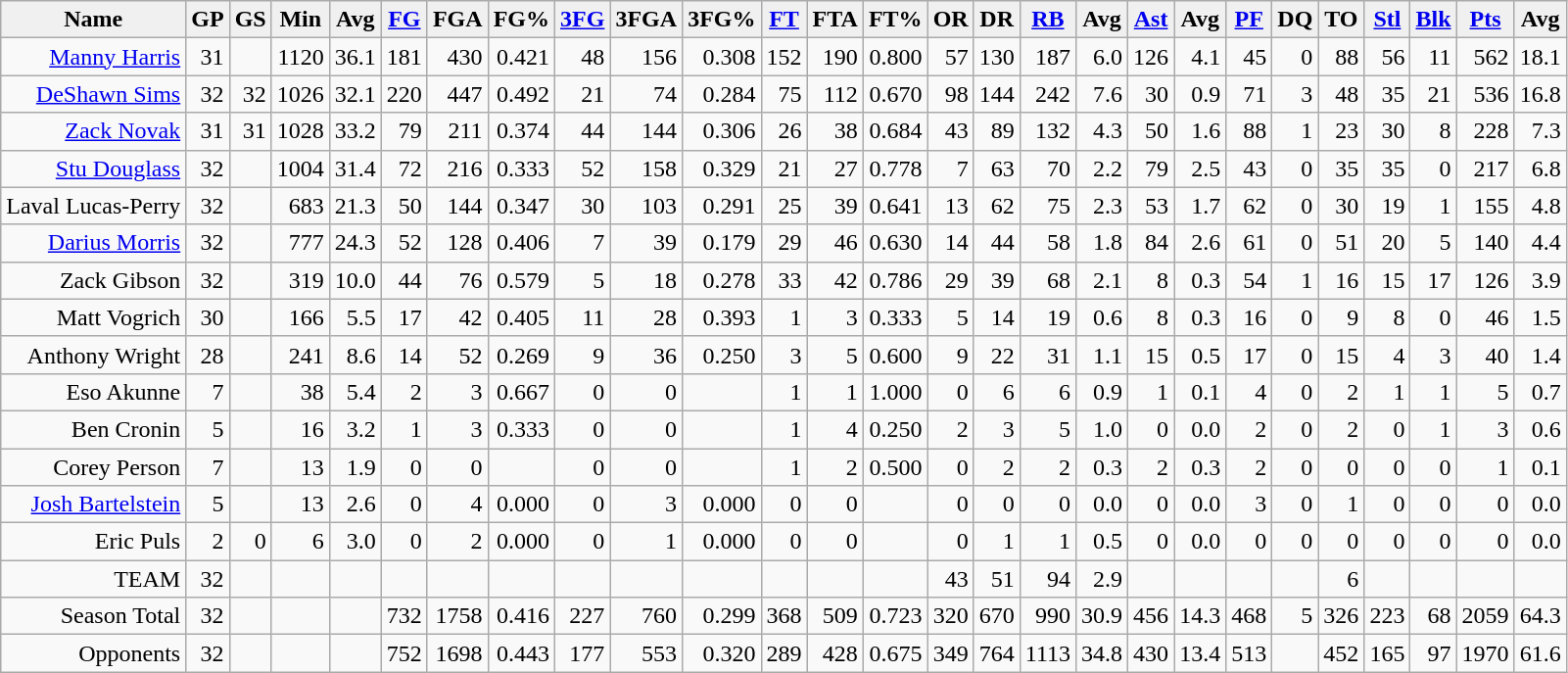<table class="wikitable sortable" style="text-align:right">
<tr>
<td style="text-align:center; background:#f0f0f0;"><strong>Name</strong></td>
<td style="text-align:center; background:#f0f0f0;"><strong>GP</strong></td>
<td style="text-align:center; background:#f0f0f0;"><strong>GS</strong></td>
<td style="text-align:center; background:#f0f0f0;"><strong>Min</strong></td>
<td style="text-align:center; background:#f0f0f0;"><strong>Avg</strong></td>
<td style="text-align:center; background:#f0f0f0;"><strong><a href='#'>FG</a></strong></td>
<td style="text-align:center; background:#f0f0f0;"><strong>FGA</strong></td>
<td style="text-align:center; background:#f0f0f0;"><strong>FG%</strong></td>
<td style="text-align:center; background:#f0f0f0;"><strong><a href='#'>3FG</a></strong></td>
<td style="text-align:center; background:#f0f0f0;"><strong>3FGA</strong></td>
<td style="text-align:center; background:#f0f0f0;"><strong>3FG%</strong></td>
<td style="text-align:center; background:#f0f0f0;"><strong><a href='#'>FT</a></strong></td>
<td style="text-align:center; background:#f0f0f0;"><strong>FTA</strong></td>
<td style="text-align:center; background:#f0f0f0;"><strong>FT%</strong></td>
<td style="text-align:center; background:#f0f0f0;"><strong>OR</strong></td>
<td style="text-align:center; background:#f0f0f0;"><strong>DR</strong></td>
<td style="text-align:center; background:#f0f0f0;"><strong><a href='#'>RB</a></strong></td>
<td style="text-align:center; background:#f0f0f0;"><strong>Avg</strong></td>
<td style="text-align:center; background:#f0f0f0;"><strong><a href='#'>Ast</a></strong></td>
<td style="text-align:center; background:#f0f0f0;"><strong>Avg</strong></td>
<td style="text-align:center; background:#f0f0f0;"><strong><a href='#'>PF</a></strong></td>
<td style="text-align:center; background:#f0f0f0;"><strong>DQ</strong></td>
<td style="text-align:center; background:#f0f0f0;"><strong>TO</strong></td>
<td style="text-align:center; background:#f0f0f0;"><strong><a href='#'>Stl</a></strong></td>
<td style="text-align:center; background:#f0f0f0;"><strong><a href='#'>Blk</a></strong></td>
<td style="text-align:center; background:#f0f0f0;"><strong><a href='#'>Pts</a></strong></td>
<td style="text-align:center; background:#f0f0f0;"><strong>Avg</strong></td>
</tr>
<tr>
<td><a href='#'>Manny Harris</a></td>
<td>31</td>
<td></td>
<td>1120</td>
<td>36.1</td>
<td>181</td>
<td>430</td>
<td>0.421</td>
<td>48</td>
<td>156</td>
<td>0.308</td>
<td>152</td>
<td>190</td>
<td>0.800</td>
<td>57</td>
<td>130</td>
<td>187</td>
<td>6.0</td>
<td>126</td>
<td>4.1</td>
<td>45</td>
<td>0</td>
<td>88</td>
<td>56</td>
<td>11</td>
<td>562</td>
<td>18.1</td>
</tr>
<tr>
<td><a href='#'>DeShawn Sims</a></td>
<td>32</td>
<td>32</td>
<td>1026</td>
<td>32.1</td>
<td>220</td>
<td>447</td>
<td>0.492</td>
<td>21</td>
<td>74</td>
<td>0.284</td>
<td>75</td>
<td>112</td>
<td>0.670</td>
<td>98</td>
<td>144</td>
<td>242</td>
<td>7.6</td>
<td>30</td>
<td>0.9</td>
<td>71</td>
<td>3</td>
<td>48</td>
<td>35</td>
<td>21</td>
<td>536</td>
<td>16.8</td>
</tr>
<tr>
<td><a href='#'>Zack Novak</a></td>
<td>31</td>
<td>31</td>
<td>1028</td>
<td>33.2</td>
<td>79</td>
<td>211</td>
<td>0.374</td>
<td>44</td>
<td>144</td>
<td>0.306</td>
<td>26</td>
<td>38</td>
<td>0.684</td>
<td>43</td>
<td>89</td>
<td>132</td>
<td>4.3</td>
<td>50</td>
<td>1.6</td>
<td>88</td>
<td>1</td>
<td>23</td>
<td>30</td>
<td>8</td>
<td>228</td>
<td>7.3</td>
</tr>
<tr>
<td><a href='#'>Stu Douglass</a></td>
<td>32</td>
<td></td>
<td>1004</td>
<td>31.4</td>
<td>72</td>
<td>216</td>
<td>0.333</td>
<td>52</td>
<td>158</td>
<td>0.329</td>
<td>21</td>
<td>27</td>
<td>0.778</td>
<td>7</td>
<td>63</td>
<td>70</td>
<td>2.2</td>
<td>79</td>
<td>2.5</td>
<td>43</td>
<td>0</td>
<td>35</td>
<td>35</td>
<td>0</td>
<td>217</td>
<td>6.8</td>
</tr>
<tr>
<td>Laval Lucas-Perry</td>
<td>32</td>
<td></td>
<td>683</td>
<td>21.3</td>
<td>50</td>
<td>144</td>
<td>0.347</td>
<td>30</td>
<td>103</td>
<td>0.291</td>
<td>25</td>
<td>39</td>
<td>0.641</td>
<td>13</td>
<td>62</td>
<td>75</td>
<td>2.3</td>
<td>53</td>
<td>1.7</td>
<td>62</td>
<td>0</td>
<td>30</td>
<td>19</td>
<td>1</td>
<td>155</td>
<td>4.8</td>
</tr>
<tr>
<td><a href='#'>Darius Morris</a></td>
<td>32</td>
<td></td>
<td>777</td>
<td>24.3</td>
<td>52</td>
<td>128</td>
<td>0.406</td>
<td>7</td>
<td>39</td>
<td>0.179</td>
<td>29</td>
<td>46</td>
<td>0.630</td>
<td>14</td>
<td>44</td>
<td>58</td>
<td>1.8</td>
<td>84</td>
<td>2.6</td>
<td>61</td>
<td>0</td>
<td>51</td>
<td>20</td>
<td>5</td>
<td>140</td>
<td>4.4</td>
</tr>
<tr>
<td>Zack Gibson</td>
<td>32</td>
<td></td>
<td>319</td>
<td>10.0</td>
<td>44</td>
<td>76</td>
<td>0.579</td>
<td>5</td>
<td>18</td>
<td>0.278</td>
<td>33</td>
<td>42</td>
<td>0.786</td>
<td>29</td>
<td>39</td>
<td>68</td>
<td>2.1</td>
<td>8</td>
<td>0.3</td>
<td>54</td>
<td>1</td>
<td>16</td>
<td>15</td>
<td>17</td>
<td>126</td>
<td>3.9</td>
</tr>
<tr>
<td>Matt Vogrich</td>
<td>30</td>
<td></td>
<td>166</td>
<td>5.5</td>
<td>17</td>
<td>42</td>
<td>0.405</td>
<td>11</td>
<td>28</td>
<td>0.393</td>
<td>1</td>
<td>3</td>
<td>0.333</td>
<td>5</td>
<td>14</td>
<td>19</td>
<td>0.6</td>
<td>8</td>
<td>0.3</td>
<td>16</td>
<td>0</td>
<td>9</td>
<td>8</td>
<td>0</td>
<td>46</td>
<td>1.5</td>
</tr>
<tr>
<td>Anthony Wright</td>
<td>28</td>
<td></td>
<td>241</td>
<td>8.6</td>
<td>14</td>
<td>52</td>
<td>0.269</td>
<td>9</td>
<td>36</td>
<td>0.250</td>
<td>3</td>
<td>5</td>
<td>0.600</td>
<td>9</td>
<td>22</td>
<td>31</td>
<td>1.1</td>
<td>15</td>
<td>0.5</td>
<td>17</td>
<td>0</td>
<td>15</td>
<td>4</td>
<td>3</td>
<td>40</td>
<td>1.4</td>
</tr>
<tr>
<td>Eso Akunne</td>
<td>7</td>
<td></td>
<td>38</td>
<td>5.4</td>
<td>2</td>
<td>3</td>
<td>0.667</td>
<td>0</td>
<td>0</td>
<td></td>
<td>1</td>
<td>1</td>
<td>1.000</td>
<td>0</td>
<td>6</td>
<td>6</td>
<td>0.9</td>
<td>1</td>
<td>0.1</td>
<td>4</td>
<td>0</td>
<td>2</td>
<td>1</td>
<td>1</td>
<td>5</td>
<td>0.7</td>
</tr>
<tr>
<td>Ben Cronin</td>
<td>5</td>
<td></td>
<td>16</td>
<td>3.2</td>
<td>1</td>
<td>3</td>
<td>0.333</td>
<td>0</td>
<td>0</td>
<td></td>
<td>1</td>
<td>4</td>
<td>0.250</td>
<td>2</td>
<td>3</td>
<td>5</td>
<td>1.0</td>
<td>0</td>
<td>0.0</td>
<td>2</td>
<td>0</td>
<td>2</td>
<td>0</td>
<td>1</td>
<td>3</td>
<td>0.6</td>
</tr>
<tr>
<td>Corey Person</td>
<td>7</td>
<td></td>
<td>13</td>
<td>1.9</td>
<td>0</td>
<td>0</td>
<td></td>
<td>0</td>
<td>0</td>
<td></td>
<td>1</td>
<td>2</td>
<td>0.500</td>
<td>0</td>
<td>2</td>
<td>2</td>
<td>0.3</td>
<td>2</td>
<td>0.3</td>
<td>2</td>
<td>0</td>
<td>0</td>
<td>0</td>
<td>0</td>
<td>1</td>
<td>0.1</td>
</tr>
<tr>
<td><a href='#'>Josh Bartelstein</a></td>
<td>5</td>
<td></td>
<td>13</td>
<td>2.6</td>
<td>0</td>
<td>4</td>
<td>0.000</td>
<td>0</td>
<td>3</td>
<td>0.000</td>
<td>0</td>
<td>0</td>
<td></td>
<td>0</td>
<td>0</td>
<td>0</td>
<td>0.0</td>
<td>0</td>
<td>0.0</td>
<td>3</td>
<td>0</td>
<td>1</td>
<td>0</td>
<td>0</td>
<td>0</td>
<td>0.0</td>
</tr>
<tr>
<td>Eric Puls</td>
<td>2</td>
<td>0</td>
<td>6</td>
<td>3.0</td>
<td>0</td>
<td>2</td>
<td>0.000</td>
<td>0</td>
<td>1</td>
<td>0.000</td>
<td>0</td>
<td>0</td>
<td></td>
<td>0</td>
<td>1</td>
<td>1</td>
<td>0.5</td>
<td>0</td>
<td>0.0</td>
<td>0</td>
<td>0</td>
<td>0</td>
<td>0</td>
<td>0</td>
<td>0</td>
<td>0.0</td>
</tr>
<tr>
<td>TEAM</td>
<td>32</td>
<td></td>
<td></td>
<td></td>
<td></td>
<td></td>
<td></td>
<td></td>
<td></td>
<td></td>
<td></td>
<td></td>
<td></td>
<td>43</td>
<td>51</td>
<td>94</td>
<td>2.9</td>
<td></td>
<td></td>
<td></td>
<td></td>
<td>6</td>
<td></td>
<td></td>
<td></td>
<td></td>
</tr>
<tr>
<td>Season Total</td>
<td>32</td>
<td></td>
<td></td>
<td></td>
<td>732</td>
<td>1758</td>
<td>0.416</td>
<td>227</td>
<td>760</td>
<td>0.299</td>
<td>368</td>
<td>509</td>
<td>0.723</td>
<td>320</td>
<td>670</td>
<td>990</td>
<td>30.9</td>
<td>456</td>
<td>14.3</td>
<td>468</td>
<td>5</td>
<td>326</td>
<td>223</td>
<td>68</td>
<td>2059</td>
<td>64.3</td>
</tr>
<tr>
<td>Opponents</td>
<td>32</td>
<td></td>
<td></td>
<td></td>
<td>752</td>
<td>1698</td>
<td>0.443</td>
<td>177</td>
<td>553</td>
<td>0.320</td>
<td>289</td>
<td>428</td>
<td>0.675</td>
<td>349</td>
<td>764</td>
<td>1113</td>
<td>34.8</td>
<td>430</td>
<td>13.4</td>
<td>513</td>
<td></td>
<td>452</td>
<td>165</td>
<td>97</td>
<td>1970</td>
<td>61.6</td>
</tr>
</table>
